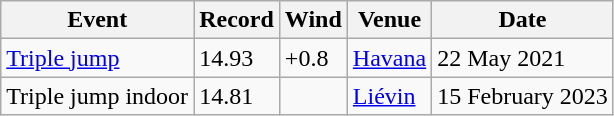<table class="wikitable">
<tr>
<th>Event</th>
<th>Record</th>
<th>Wind</th>
<th>Venue</th>
<th>Date</th>
</tr>
<tr>
<td><a href='#'>Triple jump</a></td>
<td>14.93</td>
<td>+0.8</td>
<td><a href='#'>Havana</a></td>
<td>22 May 2021</td>
</tr>
<tr>
<td>Triple jump indoor</td>
<td>14.81</td>
<td></td>
<td><a href='#'>Liévin</a></td>
<td>15 February 2023</td>
</tr>
</table>
